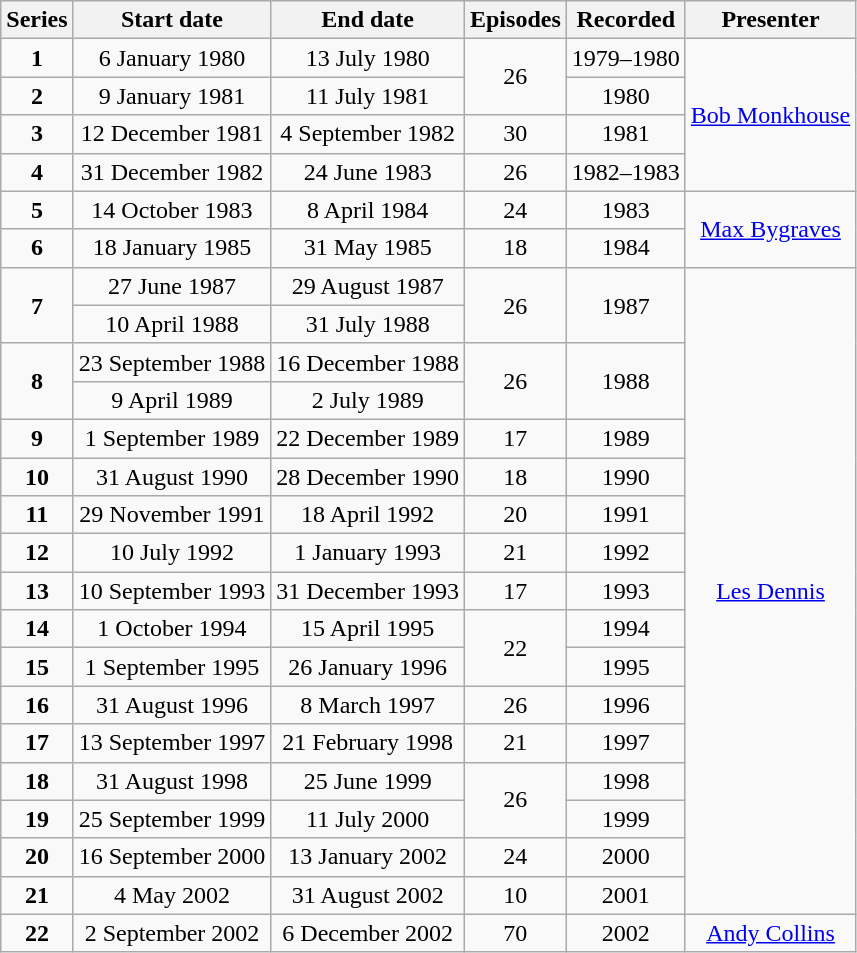<table class="wikitable sticky-header" style="text-align:center;">
<tr>
<th>Series</th>
<th>Start date</th>
<th>End date</th>
<th>Episodes</th>
<th>Recorded</th>
<th>Presenter</th>
</tr>
<tr>
<td><strong>1</strong></td>
<td>6 January 1980</td>
<td>13 July 1980</td>
<td rowspan="2">26</td>
<td>1979–1980</td>
<td rowspan="4"=><a href='#'>Bob Monkhouse</a></td>
</tr>
<tr>
<td><strong>2</strong></td>
<td>9 January 1981</td>
<td>11 July 1981</td>
<td>1980</td>
</tr>
<tr>
<td><strong>3</strong></td>
<td>12 December 1981</td>
<td>4 September 1982</td>
<td>30</td>
<td>1981</td>
</tr>
<tr>
<td><strong>4</strong></td>
<td>31 December 1982</td>
<td>24 June 1983</td>
<td>26</td>
<td>1982–1983</td>
</tr>
<tr>
<td><strong>5</strong></td>
<td>14 October 1983</td>
<td>8 April 1984</td>
<td>24</td>
<td>1983</td>
<td rowspan="2"><a href='#'>Max Bygraves</a></td>
</tr>
<tr>
<td><strong>6</strong></td>
<td>18 January 1985</td>
<td>31 May 1985</td>
<td>18</td>
<td>1984</td>
</tr>
<tr>
<td rowspan="2"><strong>7</strong></td>
<td>27 June 1987</td>
<td>29 August 1987</td>
<td rowspan="2">26</td>
<td rowspan="2">1987</td>
<td rowspan="17"=><a href='#'>Les Dennis</a></td>
</tr>
<tr>
<td>10 April 1988</td>
<td>31 July 1988</td>
</tr>
<tr>
<td rowspan="2"><strong>8</strong></td>
<td>23 September 1988</td>
<td>16 December 1988</td>
<td rowspan="2">26</td>
<td rowspan="2">1988</td>
</tr>
<tr>
<td>9 April 1989</td>
<td>2 July 1989</td>
</tr>
<tr>
<td><strong>9</strong></td>
<td>1 September 1989</td>
<td>22 December 1989</td>
<td>17</td>
<td>1989</td>
</tr>
<tr>
<td><strong>10</strong></td>
<td>31 August 1990</td>
<td>28 December 1990</td>
<td>18</td>
<td>1990</td>
</tr>
<tr>
<td><strong>11</strong></td>
<td>29 November 1991</td>
<td>18 April 1992</td>
<td>20</td>
<td>1991</td>
</tr>
<tr>
<td><strong>12</strong></td>
<td>10 July 1992</td>
<td>1 January 1993</td>
<td>21</td>
<td>1992</td>
</tr>
<tr>
<td><strong>13</strong></td>
<td>10 September 1993</td>
<td>31 December 1993</td>
<td>17</td>
<td>1993</td>
</tr>
<tr>
<td><strong>14</strong></td>
<td>1 October 1994</td>
<td>15 April 1995</td>
<td rowspan="2">22</td>
<td>1994</td>
</tr>
<tr>
<td><strong>15</strong></td>
<td>1 September 1995</td>
<td>26 January 1996</td>
<td>1995</td>
</tr>
<tr>
<td><strong>16</strong></td>
<td>31 August 1996</td>
<td>8 March 1997</td>
<td>26</td>
<td>1996</td>
</tr>
<tr>
<td><strong>17</strong></td>
<td>13 September 1997</td>
<td>21 February 1998</td>
<td>21</td>
<td>1997</td>
</tr>
<tr>
<td><strong>18</strong></td>
<td>31 August 1998</td>
<td>25 June 1999</td>
<td rowspan="2">26</td>
<td>1998</td>
</tr>
<tr>
<td><strong>19</strong></td>
<td>25 September 1999</td>
<td>11 July 2000</td>
<td>1999</td>
</tr>
<tr>
<td><strong>20</strong></td>
<td>16 September 2000</td>
<td>13 January 2002</td>
<td>24</td>
<td>2000</td>
</tr>
<tr>
<td><strong>21</strong></td>
<td>4 May 2002</td>
<td>31 August 2002</td>
<td>10</td>
<td>2001</td>
</tr>
<tr>
<td><strong>22</strong></td>
<td>2 September 2002</td>
<td>6 December 2002</td>
<td>70</td>
<td>2002</td>
<td rowspan="1"=><a href='#'>Andy Collins</a></td>
</tr>
</table>
